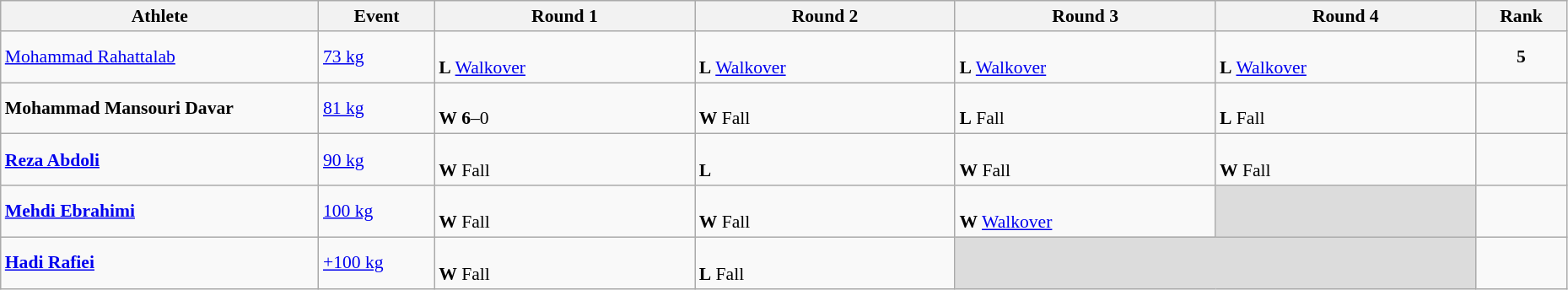<table class="wikitable" width="98%" style="text-align:left; font-size:90%">
<tr>
<th width="11%">Athlete</th>
<th width="4%">Event</th>
<th width="9%">Round 1</th>
<th width="9%">Round 2</th>
<th width="9%">Round 3</th>
<th width="9%">Round 4</th>
<th width="3%">Rank</th>
</tr>
<tr>
<td><a href='#'>Mohammad Rahattalab</a></td>
<td><a href='#'>73 kg</a></td>
<td><br><strong>L</strong> <a href='#'>Walkover</a></td>
<td><br><strong>L</strong> <a href='#'>Walkover</a></td>
<td><br><strong>L</strong> <a href='#'>Walkover</a></td>
<td><br><strong>L</strong> <a href='#'>Walkover</a></td>
<td align=center><strong>5</strong></td>
</tr>
<tr>
<td><strong>Mohammad Mansouri Davar</strong></td>
<td><a href='#'>81 kg</a></td>
<td><br><strong>W</strong> <strong>6</strong>–0</td>
<td><br><strong>W</strong> Fall</td>
<td><br><strong>L</strong> Fall</td>
<td><br><strong>L</strong> Fall</td>
<td align=center></td>
</tr>
<tr>
<td><strong><a href='#'>Reza Abdoli</a></strong></td>
<td><a href='#'>90 kg</a></td>
<td><br><strong>W</strong> Fall</td>
<td><br><strong>L</strong></td>
<td><br><strong>W</strong> Fall</td>
<td><br><strong>W</strong> Fall</td>
<td align=center></td>
</tr>
<tr>
<td><strong><a href='#'>Mehdi Ebrahimi</a></strong></td>
<td><a href='#'>100 kg</a></td>
<td><br><strong>W</strong> Fall</td>
<td><br><strong>W</strong> Fall</td>
<td><br><strong>W</strong> <a href='#'>Walkover</a></td>
<td bgcolor=#DCDCDC></td>
<td align=center></td>
</tr>
<tr>
<td><strong><a href='#'>Hadi Rafiei</a></strong></td>
<td><a href='#'>+100 kg</a></td>
<td><br><strong>W</strong> Fall</td>
<td><br><strong>L</strong> Fall</td>
<td colspan=2 bgcolor=#DCDCDC></td>
<td align=center></td>
</tr>
</table>
